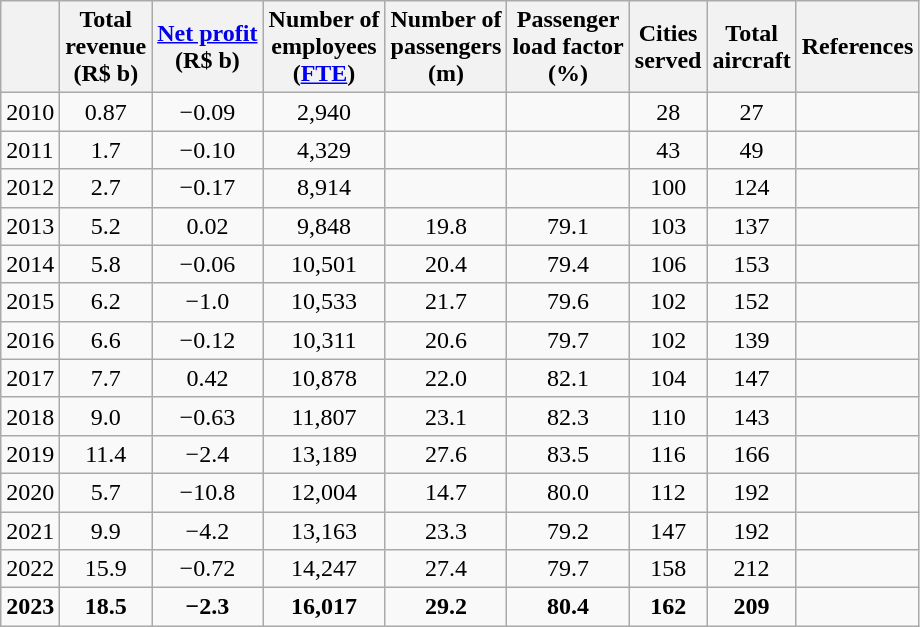<table class="wikitable" style="text-align:center;">
<tr>
<th></th>
<th>Total<br>revenue<br>(R$ b)</th>
<th><a href='#'>Net profit</a><br>(R$ b)</th>
<th>Number of<br>employees<br>(<a href='#'>FTE</a>)</th>
<th>Number of<br>passengers<br>(m)</th>
<th>Passenger<br>load factor<br>(%)</th>
<th>Cities<br>served</th>
<th>Total<br>aircraft<br></th>
<th>References</th>
</tr>
<tr>
<td style="text-align:left;">2010</td>
<td>0.87</td>
<td><span>−0.09</span></td>
<td>2,940</td>
<td></td>
<td></td>
<td>28</td>
<td>27</td>
<td></td>
</tr>
<tr>
<td style="text-align:left;">2011</td>
<td>1.7</td>
<td><span>−0.10</span></td>
<td>4,329</td>
<td></td>
<td></td>
<td>43</td>
<td>49</td>
<td></td>
</tr>
<tr>
<td style="text-align:left;">2012</td>
<td>2.7</td>
<td><span>−0.17</span></td>
<td>8,914</td>
<td></td>
<td></td>
<td>100</td>
<td>124</td>
<td></td>
</tr>
<tr>
<td style="text-align:left;">2013</td>
<td>5.2</td>
<td>0.02</td>
<td>9,848</td>
<td>19.8</td>
<td>79.1</td>
<td>103</td>
<td>137</td>
<td></td>
</tr>
<tr>
<td style="text-align:left;">2014</td>
<td>5.8</td>
<td><span>−0.06</span></td>
<td>10,501</td>
<td>20.4</td>
<td>79.4</td>
<td>106</td>
<td>153</td>
<td></td>
</tr>
<tr>
<td style="text-align:left;">2015</td>
<td>6.2</td>
<td><span>−1.0</span></td>
<td>10,533</td>
<td>21.7</td>
<td>79.6</td>
<td>102</td>
<td>152</td>
<td></td>
</tr>
<tr>
<td style="text-align:left;">2016</td>
<td>6.6</td>
<td><span>−0.12</span></td>
<td>10,311</td>
<td>20.6</td>
<td>79.7</td>
<td>102</td>
<td>139</td>
<td></td>
</tr>
<tr>
<td style="text-align:left;">2017</td>
<td>7.7</td>
<td>0.42</td>
<td>10,878</td>
<td>22.0</td>
<td>82.1</td>
<td>104</td>
<td>147</td>
<td></td>
</tr>
<tr>
<td>2018</td>
<td>9.0</td>
<td><span>−0.63</span></td>
<td>11,807</td>
<td>23.1</td>
<td>82.3</td>
<td>110</td>
<td>143</td>
<td></td>
</tr>
<tr>
<td>2019</td>
<td>11.4</td>
<td><span>−2.4</span></td>
<td>13,189</td>
<td>27.6</td>
<td>83.5</td>
<td>116</td>
<td>166</td>
<td></td>
</tr>
<tr>
<td>2020</td>
<td>5.7</td>
<td><span>−10.8</span></td>
<td>12,004</td>
<td>14.7</td>
<td>80.0</td>
<td>112</td>
<td>192</td>
<td></td>
</tr>
<tr>
<td>2021</td>
<td>9.9</td>
<td><span>−4.2</span></td>
<td>13,163</td>
<td>23.3</td>
<td>79.2</td>
<td>147</td>
<td>192</td>
<td></td>
</tr>
<tr>
<td>2022</td>
<td>15.9</td>
<td><span>−0.72</span></td>
<td>14,247</td>
<td>27.4</td>
<td>79.7</td>
<td>158</td>
<td>212</td>
<td></td>
</tr>
<tr>
<td><strong>2023</strong></td>
<td><strong>18.5</strong></td>
<td><span><strong>−2.3</strong></span></td>
<td><strong>16,017</strong></td>
<td><strong>29.2</strong></td>
<td><strong>80.4</strong></td>
<td><strong>162</strong></td>
<td><strong>209</strong></td>
<td></td>
</tr>
</table>
